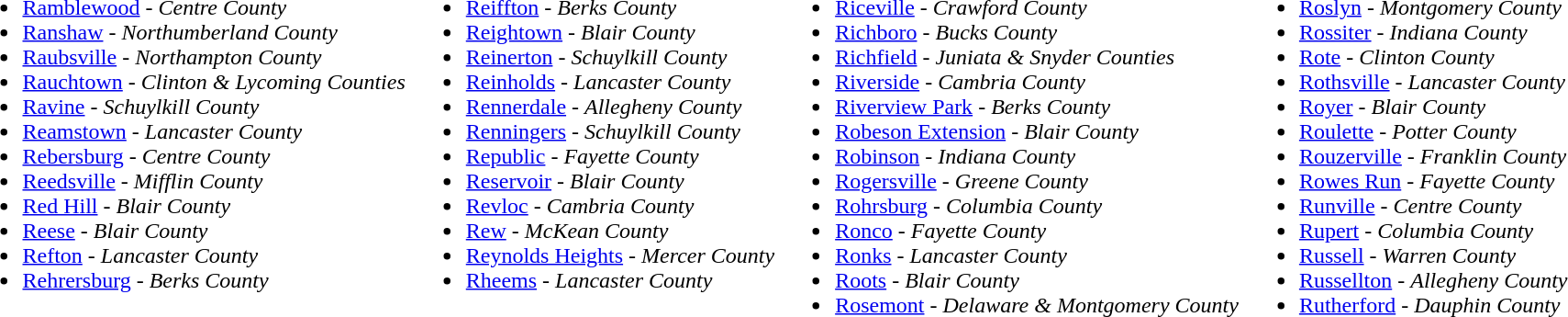<table>
<tr valign=top>
<td><br><ul><li><a href='#'>Ramblewood</a> - <em>Centre County</em></li><li><a href='#'>Ranshaw</a> - <em>Northumberland County</em></li><li><a href='#'>Raubsville</a> - <em>Northampton County</em></li><li><a href='#'>Rauchtown</a> - <em>Clinton & Lycoming Counties</em></li><li><a href='#'>Ravine</a> - <em>Schuylkill County</em></li><li><a href='#'>Reamstown</a> - <em>Lancaster County</em></li><li><a href='#'>Rebersburg</a> - <em>Centre County</em></li><li><a href='#'>Reedsville</a> - <em>Mifflin County</em></li><li><a href='#'>Red Hill</a> - <em>Blair County</em></li><li><a href='#'>Reese</a> - <em>Blair County</em></li><li><a href='#'>Refton</a> - <em>Lancaster County</em></li><li><a href='#'>Rehrersburg</a> - <em>Berks County</em></li></ul></td>
<td><br><ul><li><a href='#'>Reiffton</a> - <em>Berks County</em></li><li><a href='#'>Reightown</a> - <em>Blair County</em></li><li><a href='#'>Reinerton</a> - <em>Schuylkill County</em></li><li><a href='#'>Reinholds</a> - <em>Lancaster County</em></li><li><a href='#'>Rennerdale</a> - <em>Allegheny County</em></li><li><a href='#'>Renningers</a> - <em>Schuylkill County</em></li><li><a href='#'>Republic</a> - <em>Fayette County</em></li><li><a href='#'>Reservoir</a> - <em>Blair County</em></li><li><a href='#'>Revloc</a> - <em>Cambria County</em></li><li><a href='#'>Rew</a> - <em>McKean County</em></li><li><a href='#'>Reynolds Heights</a> - <em>Mercer County</em></li><li><a href='#'>Rheems</a> - <em>Lancaster County</em></li></ul></td>
<td><br><ul><li><a href='#'>Riceville</a> - <em>Crawford County</em></li><li><a href='#'>Richboro</a> - <em>Bucks County</em></li><li><a href='#'>Richfield</a> - <em>Juniata & Snyder Counties</em></li><li><a href='#'>Riverside</a> - <em>Cambria County</em></li><li><a href='#'>Riverview Park</a> - <em>Berks County</em></li><li><a href='#'>Robeson Extension</a> - <em>Blair County</em></li><li><a href='#'>Robinson</a> - <em>Indiana County</em></li><li><a href='#'>Rogersville</a> - <em>Greene County</em></li><li><a href='#'>Rohrsburg</a> - <em>Columbia County</em></li><li><a href='#'>Ronco</a> - <em>Fayette County</em></li><li><a href='#'>Ronks</a> - <em>Lancaster County</em></li><li><a href='#'>Roots</a> - <em>Blair County</em></li><li><a href='#'>Rosemont</a> - <em>Delaware &</em> <em>Montgomery County</em></li></ul></td>
<td><br><ul><li><a href='#'>Roslyn</a> - <em>Montgomery County</em></li><li><a href='#'>Rossiter</a> - <em>Indiana County</em></li><li><a href='#'>Rote</a> - <em>Clinton County</em></li><li><a href='#'>Rothsville</a> - <em>Lancaster County</em></li><li><a href='#'>Royer</a> - <em>Blair County</em></li><li><a href='#'>Roulette</a> - <em>Potter County</em></li><li><a href='#'>Rouzerville</a> - <em>Franklin County</em></li><li><a href='#'>Rowes Run</a> - <em>Fayette County</em></li><li><a href='#'>Runville</a> - <em>Centre County</em></li><li><a href='#'>Rupert</a> - <em>Columbia County</em></li><li><a href='#'>Russell</a> - <em>Warren County</em></li><li><a href='#'>Russellton</a> - <em>Allegheny County</em></li><li><a href='#'>Rutherford</a> - <em>Dauphin County</em></li></ul></td>
</tr>
</table>
